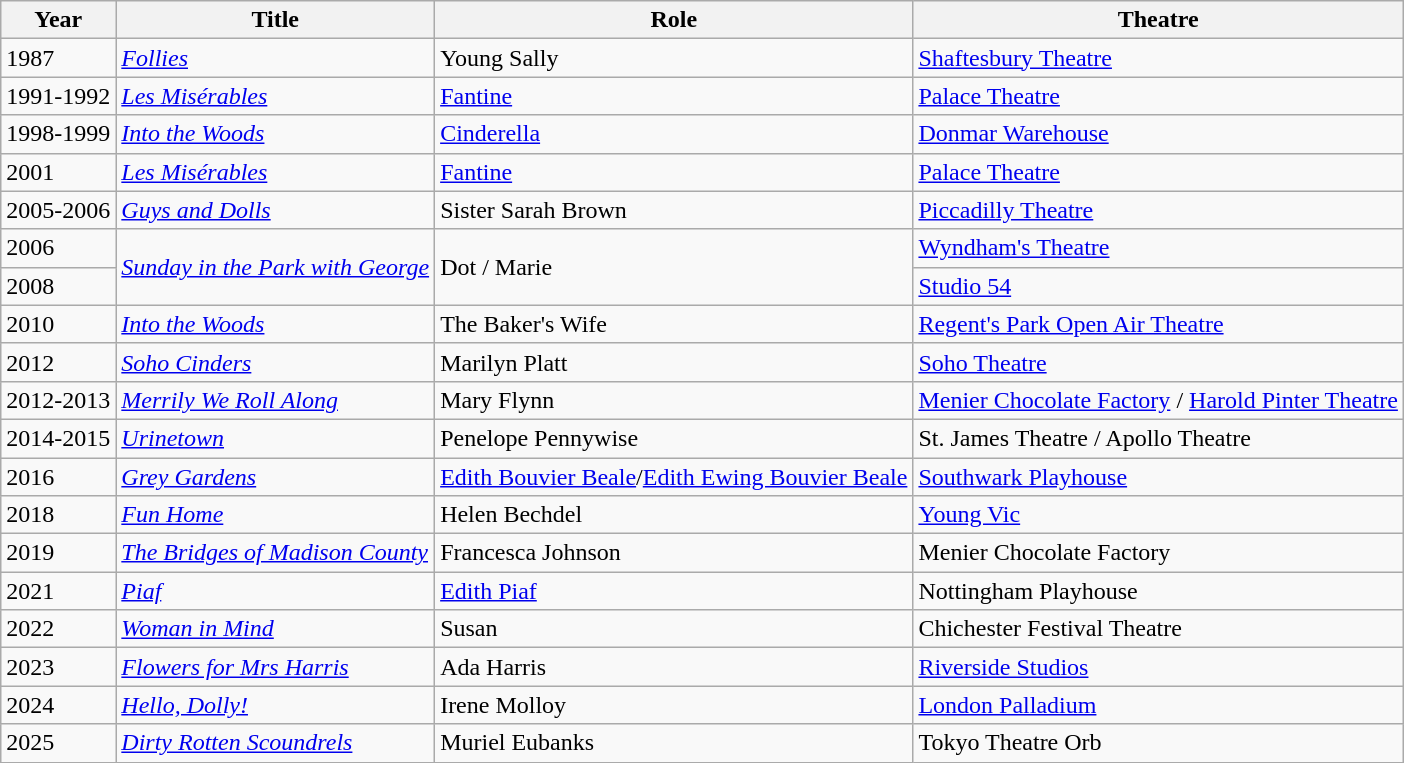<table class="wikitable">
<tr>
<th>Year</th>
<th>Title</th>
<th>Role</th>
<th>Theatre</th>
</tr>
<tr>
<td>1987</td>
<td><em><a href='#'>Follies</a></em></td>
<td>Young Sally</td>
<td><a href='#'>Shaftesbury Theatre</a></td>
</tr>
<tr>
<td>1991-1992</td>
<td><a href='#'><em>Les Misérables</em></a></td>
<td><a href='#'>Fantine</a></td>
<td><a href='#'>Palace Theatre</a></td>
</tr>
<tr>
<td>1998-1999</td>
<td><em><a href='#'>Into the Woods</a></em></td>
<td><a href='#'>Cinderella</a></td>
<td><a href='#'>Donmar Warehouse</a></td>
</tr>
<tr>
<td>2001</td>
<td><a href='#'><em>Les Misérables</em></a></td>
<td><a href='#'>Fantine</a></td>
<td><a href='#'>Palace Theatre</a></td>
</tr>
<tr>
<td>2005-2006</td>
<td><em><a href='#'>Guys and Dolls</a></em></td>
<td>Sister Sarah Brown</td>
<td><a href='#'>Piccadilly Theatre</a></td>
</tr>
<tr>
<td>2006</td>
<td rowspan=2><em><a href='#'>Sunday in the Park with George</a></em></td>
<td rowspan=2>Dot / Marie</td>
<td><a href='#'>Wyndham's Theatre</a></td>
</tr>
<tr>
<td>2008</td>
<td><a href='#'>Studio 54</a></td>
</tr>
<tr>
<td>2010</td>
<td><em><a href='#'>Into the Woods</a></em></td>
<td>The Baker's Wife</td>
<td><a href='#'>Regent's Park Open Air Theatre</a></td>
</tr>
<tr>
<td>2012</td>
<td><em><a href='#'>Soho Cinders</a></em></td>
<td>Marilyn Platt</td>
<td><a href='#'>Soho Theatre</a></td>
</tr>
<tr>
<td>2012-2013</td>
<td><em><a href='#'>Merrily We Roll Along</a></em></td>
<td>Mary Flynn</td>
<td><a href='#'>Menier Chocolate Factory</a> / <a href='#'>Harold Pinter Theatre</a></td>
</tr>
<tr>
<td>2014-2015</td>
<td><em><a href='#'>Urinetown</a></em></td>
<td>Penelope Pennywise</td>
<td>St. James Theatre / Apollo Theatre</td>
</tr>
<tr>
<td>2016</td>
<td><em><a href='#'>Grey Gardens</a></em></td>
<td><a href='#'>Edith Bouvier Beale</a>/<a href='#'>Edith Ewing Bouvier Beale</a></td>
<td><a href='#'>Southwark Playhouse</a></td>
</tr>
<tr>
<td>2018</td>
<td><em><a href='#'>Fun Home</a></em></td>
<td>Helen Bechdel</td>
<td><a href='#'>Young Vic</a></td>
</tr>
<tr>
<td>2019</td>
<td><em><a href='#'>The Bridges of Madison County</a></em></td>
<td>Francesca Johnson</td>
<td>Menier Chocolate Factory</td>
</tr>
<tr>
<td>2021</td>
<td><em><a href='#'>Piaf</a></em></td>
<td><a href='#'>Edith Piaf</a></td>
<td>Nottingham Playhouse</td>
</tr>
<tr>
<td>2022</td>
<td><em><a href='#'>Woman in Mind</a></em></td>
<td>Susan</td>
<td>Chichester Festival Theatre</td>
</tr>
<tr>
<td>2023</td>
<td><em><a href='#'>Flowers for Mrs Harris</a></em></td>
<td>Ada Harris</td>
<td><a href='#'>Riverside Studios</a></td>
</tr>
<tr>
<td>2024</td>
<td><em><a href='#'>Hello, Dolly!</a></em></td>
<td>Irene Molloy</td>
<td><a href='#'>London Palladium</a></td>
</tr>
<tr>
<td>2025</td>
<td><em><a href='#'>Dirty Rotten Scoundrels</a></em></td>
<td>Muriel Eubanks</td>
<td>Tokyo Theatre Orb</td>
</tr>
</table>
